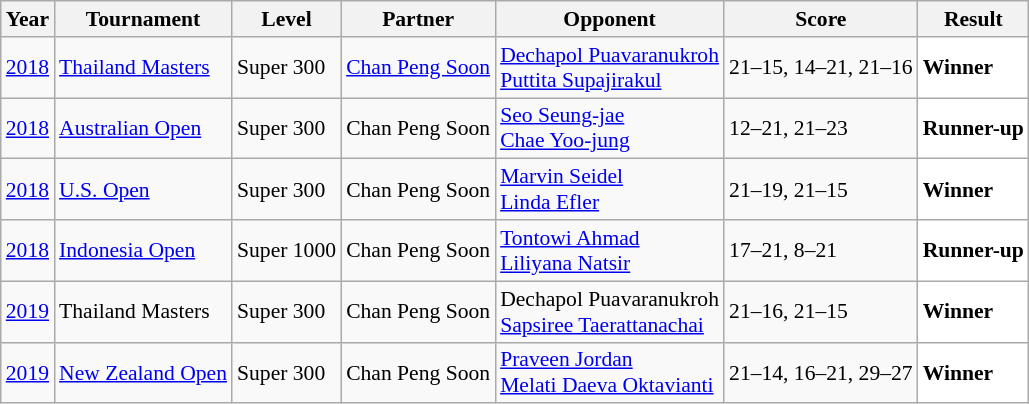<table class="sortable wikitable" style="font-size: 90%;">
<tr>
<th>Year</th>
<th>Tournament</th>
<th>Level</th>
<th>Partner</th>
<th>Opponent</th>
<th>Score</th>
<th>Result</th>
</tr>
<tr>
<td align="center"><a href='#'>2018</a></td>
<td align="left"><a href='#'>Thailand Masters</a></td>
<td align="left">Super 300</td>
<td align="left"> <a href='#'>Chan Peng Soon</a></td>
<td align="left"> <a href='#'>Dechapol Puavaranukroh</a> <br>  <a href='#'>Puttita Supajirakul</a></td>
<td align="left">21–15, 14–21, 21–16</td>
<td style="text-align:left; background:white"> <strong>Winner</strong></td>
</tr>
<tr>
<td align="center"><a href='#'>2018</a></td>
<td align="left"><a href='#'>Australian Open</a></td>
<td align="left">Super 300</td>
<td align="left"> Chan Peng Soon</td>
<td align="left"> <a href='#'>Seo Seung-jae</a> <br>  <a href='#'>Chae Yoo-jung</a></td>
<td align="left">12–21, 21–23</td>
<td style="text-align:left; background:white"> <strong>Runner-up</strong></td>
</tr>
<tr>
<td align="center"><a href='#'>2018</a></td>
<td align="left"><a href='#'>U.S. Open</a></td>
<td align="left">Super 300</td>
<td align="left"> Chan Peng Soon</td>
<td align="left"> <a href='#'>Marvin Seidel</a> <br>  <a href='#'>Linda Efler</a></td>
<td align="left">21–19, 21–15</td>
<td style="text-align:left; background:white"> <strong>Winner</strong></td>
</tr>
<tr>
<td align="center"><a href='#'>2018</a></td>
<td align="left"><a href='#'>Indonesia Open</a></td>
<td align="left">Super 1000</td>
<td align="left"> Chan Peng Soon</td>
<td align="left"> <a href='#'>Tontowi Ahmad</a> <br>  <a href='#'>Liliyana Natsir</a></td>
<td align="left">17–21, 8–21</td>
<td style="text-align:left; background:white"> <strong>Runner-up</strong></td>
</tr>
<tr>
<td align="center"><a href='#'>2019</a></td>
<td align="left">Thailand Masters</td>
<td align="left">Super 300</td>
<td align="left"> Chan Peng Soon</td>
<td align="left"> Dechapol Puavaranukroh <br>  <a href='#'>Sapsiree Taerattanachai</a></td>
<td align="left">21–16, 21–15</td>
<td style="text-align:left; background:white"> <strong>Winner</strong></td>
</tr>
<tr>
<td align="center"><a href='#'>2019</a></td>
<td align="left"><a href='#'>New Zealand Open</a></td>
<td align="left">Super 300</td>
<td align="left"> Chan Peng Soon</td>
<td align="left"> <a href='#'>Praveen Jordan</a> <br>  <a href='#'>Melati Daeva Oktavianti</a></td>
<td align="left">21–14, 16–21, 29–27</td>
<td style="text-align:left; background:white"> <strong>Winner</strong></td>
</tr>
</table>
